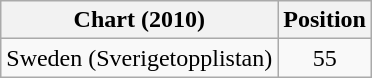<table class="wikitable">
<tr>
<th>Chart (2010)</th>
<th>Position</th>
</tr>
<tr>
<td>Sweden (Sverigetopplistan)</td>
<td style="text-align:center;">55</td>
</tr>
</table>
